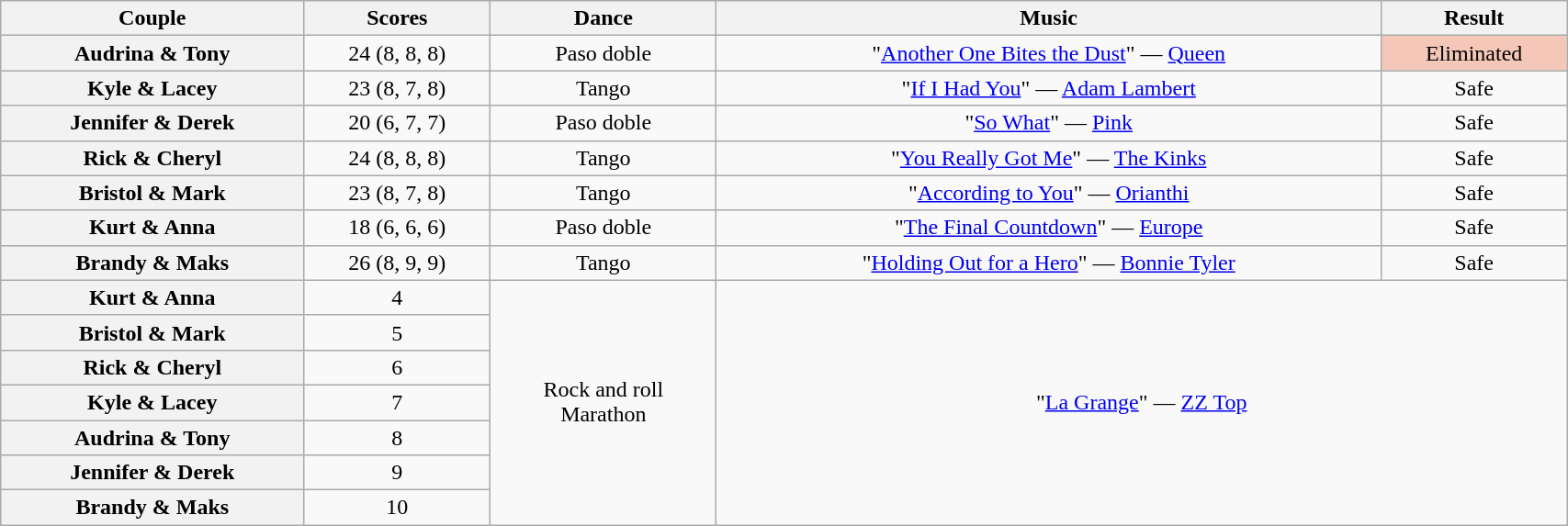<table class="wikitable sortable" style="text-align:center; width:90%">
<tr>
<th scope="col">Couple</th>
<th scope="col">Scores</th>
<th scope="col" class="unsortable">Dance</th>
<th scope="col" class="unsortable">Music</th>
<th scope="col" class="unsortable">Result</th>
</tr>
<tr>
<th scope="row">Audrina & Tony</th>
<td>24 (8, 8, 8)</td>
<td>Paso doble</td>
<td>"<a href='#'>Another One Bites the Dust</a>" — <a href='#'>Queen</a></td>
<td bgcolor=f4c7b8>Eliminated</td>
</tr>
<tr>
<th scope="row">Kyle & Lacey</th>
<td>23 (8, 7, 8)</td>
<td>Tango</td>
<td>"<a href='#'>If I Had You</a>" — <a href='#'>Adam Lambert</a></td>
<td>Safe</td>
</tr>
<tr>
<th scope="row">Jennifer & Derek</th>
<td>20 (6, 7, 7)</td>
<td>Paso doble</td>
<td>"<a href='#'>So What</a>" — <a href='#'>Pink</a></td>
<td>Safe</td>
</tr>
<tr>
<th scope="row">Rick & Cheryl</th>
<td>24 (8, 8, 8)</td>
<td>Tango</td>
<td>"<a href='#'>You Really Got Me</a>" — <a href='#'>The Kinks</a></td>
<td>Safe</td>
</tr>
<tr>
<th scope="row">Bristol & Mark</th>
<td>23 (8, 7, 8)</td>
<td>Tango</td>
<td>"<a href='#'>According to You</a>" — <a href='#'>Orianthi</a></td>
<td>Safe</td>
</tr>
<tr>
<th scope="row">Kurt & Anna</th>
<td>18 (6, 6, 6)</td>
<td>Paso doble</td>
<td>"<a href='#'>The Final Countdown</a>" — <a href='#'>Europe</a></td>
<td>Safe</td>
</tr>
<tr>
<th scope="row">Brandy & Maks</th>
<td>26 (8, 9, 9)</td>
<td>Tango</td>
<td>"<a href='#'>Holding Out for a Hero</a>" — <a href='#'>Bonnie Tyler</a></td>
<td>Safe</td>
</tr>
<tr>
<th scope="row">Kurt & Anna</th>
<td>4</td>
<td rowspan="7">Rock and roll<br>Marathon</td>
<td colspan="2" rowspan="7">"<a href='#'>La Grange</a>" — <a href='#'>ZZ Top</a></td>
</tr>
<tr>
<th scope="row">Bristol & Mark</th>
<td>5</td>
</tr>
<tr>
<th scope="row">Rick & Cheryl</th>
<td>6</td>
</tr>
<tr>
<th scope="row">Kyle & Lacey</th>
<td>7</td>
</tr>
<tr>
<th scope="row">Audrina & Tony</th>
<td>8</td>
</tr>
<tr>
<th scope="row">Jennifer & Derek</th>
<td>9</td>
</tr>
<tr>
<th scope="row">Brandy & Maks</th>
<td>10</td>
</tr>
</table>
